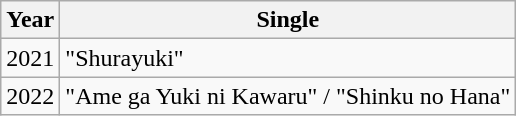<table class="wikitable">
<tr>
<th>Year</th>
<th>Single</th>
</tr>
<tr>
<td>2021</td>
<td>"Shurayuki"</td>
</tr>
<tr>
<td>2022</td>
<td>"Ame ga Yuki ni Kawaru" / "Shinku no Hana"</td>
</tr>
</table>
